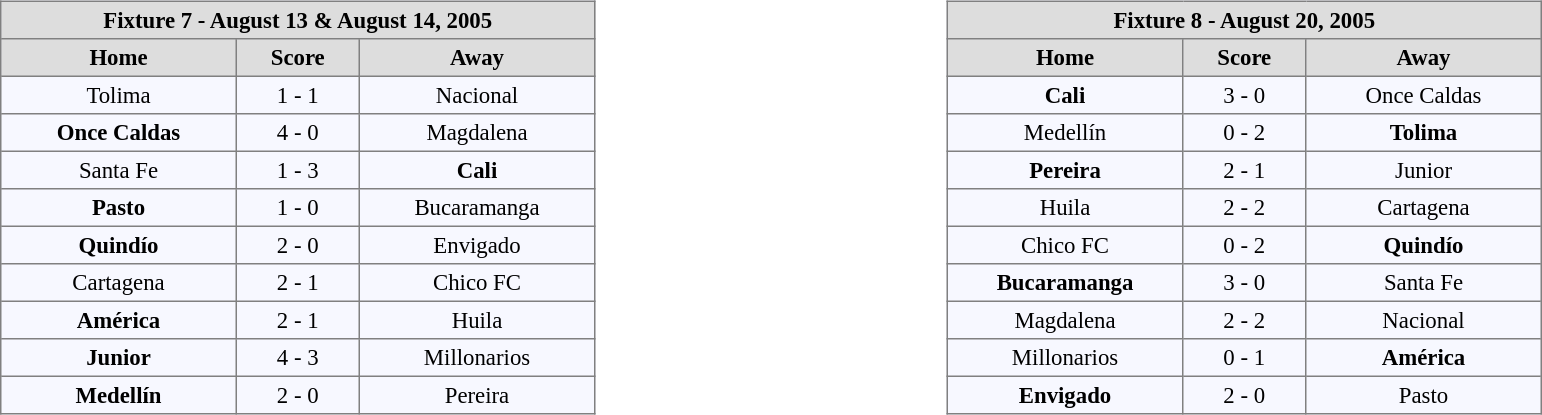<table width=100%>
<tr>
<td valign=top width=50% align=left><br><table align=center bgcolor="#f7f8ff" cellpadding="3" cellspacing="0" border="1" style="font-size: 95%; border: gray solid 1px; border-collapse: collapse;">
<tr align=center bgcolor=#DDDDDD style="color:black;">
<th colspan=3 align=center>Fixture 7 - August 13 & August 14, 2005</th>
</tr>
<tr align=center bgcolor=#DDDDDD style="color:black;">
<th width="150">Home</th>
<th width="75">Score</th>
<th width="150">Away</th>
</tr>
<tr align=center>
<td>Tolima</td>
<td>1 - 1</td>
<td>Nacional</td>
</tr>
<tr align=center>
<td><strong>Once Caldas</strong></td>
<td>4 - 0</td>
<td>Magdalena</td>
</tr>
<tr align=center>
<td>Santa Fe</td>
<td>1 - 3</td>
<td><strong>Cali</strong></td>
</tr>
<tr align=center>
<td><strong>Pasto</strong></td>
<td>1 - 0</td>
<td>Bucaramanga</td>
</tr>
<tr align=center>
<td><strong>Quindío</strong></td>
<td>2 - 0</td>
<td>Envigado</td>
</tr>
<tr align=center>
<td>Cartagena</td>
<td>2 - 1</td>
<td>Chico FC</td>
</tr>
<tr align=center>
<td><strong>América</strong></td>
<td>2 - 1</td>
<td>Huila</td>
</tr>
<tr align=center>
<td><strong>Junior</strong></td>
<td>4 - 3</td>
<td>Millonarios</td>
</tr>
<tr align=center>
<td><strong>Medellín</strong></td>
<td>2 - 0</td>
<td>Pereira</td>
</tr>
</table>
</td>
<td valign=top width=50% align=left><br><table align=center bgcolor="#f7f8ff" cellpadding="3" cellspacing="0" border="1" style="font-size: 95%; border: gray solid 1px; border-collapse: collapse;">
<tr align=center bgcolor=#DDDDDD style="color:black;">
<th colspan=3 align=center>Fixture 8 - August 20, 2005</th>
</tr>
<tr align=center bgcolor=#DDDDDD style="color:black;">
<th width="150">Home</th>
<th width="75">Score</th>
<th width="150">Away</th>
</tr>
<tr align=center>
<td><strong>Cali</strong></td>
<td>3 - 0</td>
<td>Once Caldas</td>
</tr>
<tr align=center>
<td>Medellín</td>
<td>0 - 2</td>
<td><strong>Tolima</strong></td>
</tr>
<tr align=center>
<td><strong>Pereira</strong></td>
<td>2 - 1</td>
<td>Junior</td>
</tr>
<tr align=center>
<td>Huila</td>
<td>2 - 2</td>
<td>Cartagena</td>
</tr>
<tr align=center>
<td>Chico FC</td>
<td>0 - 2</td>
<td><strong>Quindío</strong></td>
</tr>
<tr align=center>
<td><strong>Bucaramanga</strong></td>
<td>3 - 0</td>
<td>Santa Fe</td>
</tr>
<tr align=center>
<td>Magdalena</td>
<td>2 - 2</td>
<td>Nacional</td>
</tr>
<tr align=center>
<td>Millonarios</td>
<td>0 - 1</td>
<td><strong>América</strong></td>
</tr>
<tr align=center>
<td><strong>Envigado</strong></td>
<td>2 - 0</td>
<td>Pasto</td>
</tr>
</table>
</td>
</tr>
</table>
